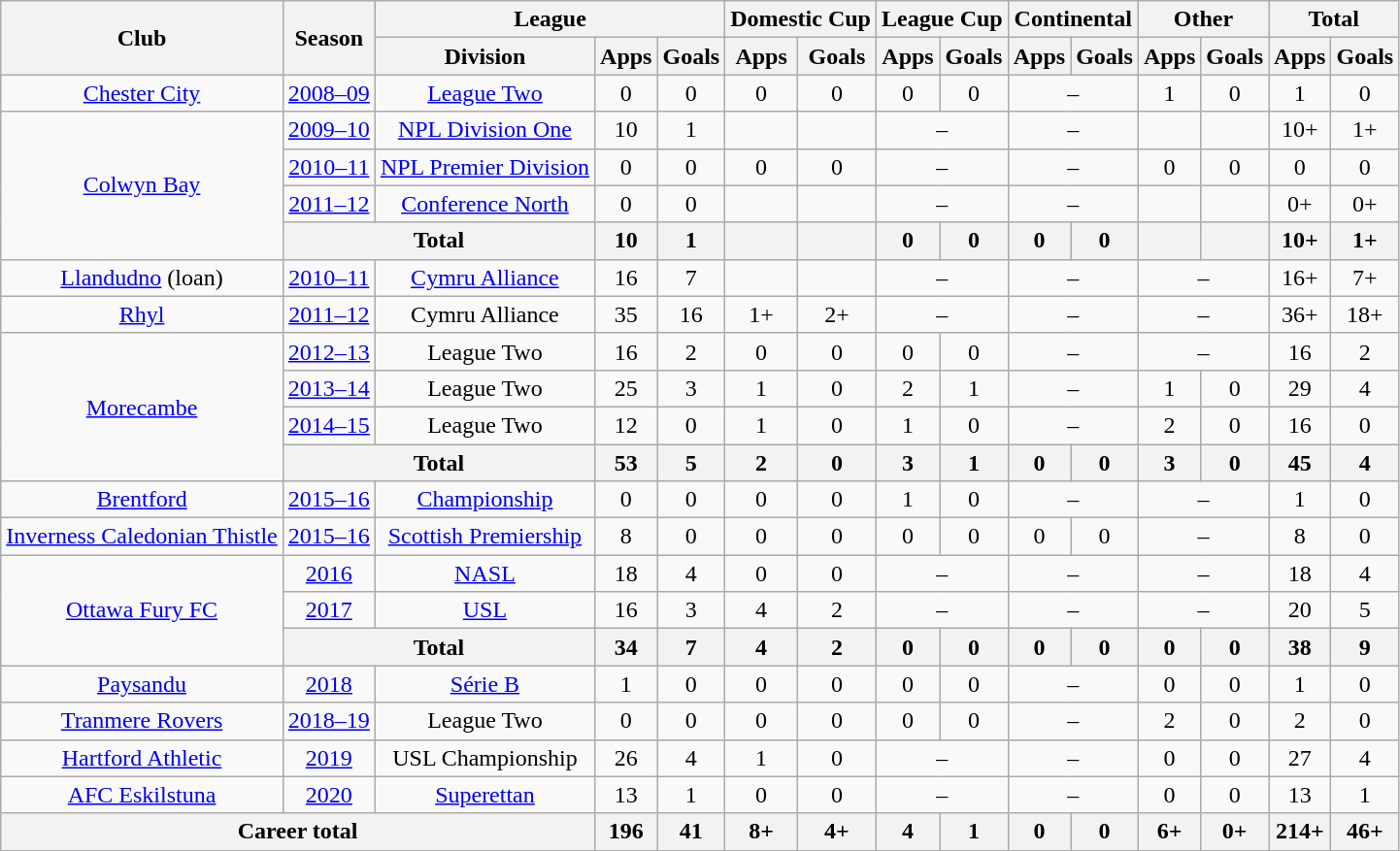<table class="wikitable" style="text-align:center">
<tr>
<th rowspan=2>Club</th>
<th rowspan=2>Season</th>
<th colspan=3>League</th>
<th colspan=2>Domestic Cup</th>
<th colspan=2>League Cup</th>
<th colspan=2>Continental</th>
<th colspan=2>Other</th>
<th colspan=2>Total</th>
</tr>
<tr>
<th>Division</th>
<th>Apps</th>
<th>Goals</th>
<th>Apps</th>
<th>Goals</th>
<th>Apps</th>
<th>Goals</th>
<th>Apps</th>
<th>Goals</th>
<th>Apps</th>
<th>Goals</th>
<th>Apps</th>
<th>Goals</th>
</tr>
<tr>
<td><a href='#'>Chester City</a></td>
<td><a href='#'>2008–09</a></td>
<td><a href='#'>League Two</a></td>
<td>0</td>
<td>0</td>
<td>0</td>
<td>0</td>
<td>0</td>
<td>0</td>
<td colspan=2>–</td>
<td>1</td>
<td>0</td>
<td>1</td>
<td>0</td>
</tr>
<tr>
<td rowspan=4><a href='#'>Colwyn Bay</a></td>
<td><a href='#'>2009–10</a></td>
<td><a href='#'>NPL Division One</a></td>
<td>10</td>
<td>1</td>
<td></td>
<td></td>
<td colspan=2>–</td>
<td colspan=2>–</td>
<td></td>
<td></td>
<td>10+</td>
<td>1+</td>
</tr>
<tr>
<td><a href='#'>2010–11</a></td>
<td><a href='#'>NPL Premier Division</a></td>
<td>0</td>
<td>0</td>
<td>0</td>
<td>0</td>
<td colspan=2>–</td>
<td colspan=2>–</td>
<td>0</td>
<td>0</td>
<td>0</td>
<td>0</td>
</tr>
<tr>
<td><a href='#'>2011–12</a></td>
<td><a href='#'>Conference North</a></td>
<td>0</td>
<td>0</td>
<td></td>
<td></td>
<td colspan=2>–</td>
<td colspan=2>–</td>
<td></td>
<td></td>
<td>0+</td>
<td>0+</td>
</tr>
<tr>
<th colspan=2>Total</th>
<th>10</th>
<th>1</th>
<th></th>
<th></th>
<th>0</th>
<th>0</th>
<th>0</th>
<th>0</th>
<th></th>
<th></th>
<th>10+</th>
<th>1+</th>
</tr>
<tr>
<td><a href='#'>Llandudno</a> (loan)</td>
<td><a href='#'>2010–11</a></td>
<td><a href='#'>Cymru Alliance</a></td>
<td>16</td>
<td>7</td>
<td></td>
<td></td>
<td colspan=2>–</td>
<td colspan=2>–</td>
<td colspan=2>–</td>
<td>16+</td>
<td>7+</td>
</tr>
<tr>
<td><a href='#'>Rhyl</a></td>
<td><a href='#'>2011–12</a></td>
<td>Cymru Alliance</td>
<td>35</td>
<td>16</td>
<td>1+</td>
<td>2+</td>
<td colspan=2>–</td>
<td colspan=2>–</td>
<td colspan=2>–</td>
<td>36+</td>
<td>18+</td>
</tr>
<tr>
<td rowspan=4><a href='#'>Morecambe</a></td>
<td><a href='#'>2012–13</a></td>
<td>League Two</td>
<td>16</td>
<td>2</td>
<td>0</td>
<td>0</td>
<td>0</td>
<td>0</td>
<td colspan=2>–</td>
<td colspan=2>–</td>
<td>16</td>
<td>2</td>
</tr>
<tr>
<td><a href='#'>2013–14</a></td>
<td>League Two</td>
<td>25</td>
<td>3</td>
<td>1</td>
<td>0</td>
<td>2</td>
<td>1</td>
<td colspan=2>–</td>
<td>1</td>
<td>0</td>
<td>29</td>
<td>4</td>
</tr>
<tr>
<td><a href='#'>2014–15</a></td>
<td>League Two</td>
<td>12</td>
<td>0</td>
<td>1</td>
<td>0</td>
<td>1</td>
<td>0</td>
<td colspan=2>–</td>
<td>2</td>
<td>0</td>
<td>16</td>
<td>0</td>
</tr>
<tr>
<th colspan=2>Total</th>
<th>53</th>
<th>5</th>
<th>2</th>
<th>0</th>
<th>3</th>
<th>1</th>
<th>0</th>
<th>0</th>
<th>3</th>
<th>0</th>
<th>45</th>
<th>4</th>
</tr>
<tr>
<td><a href='#'>Brentford</a></td>
<td><a href='#'>2015–16</a></td>
<td><a href='#'>Championship</a></td>
<td>0</td>
<td>0</td>
<td>0</td>
<td>0</td>
<td>1</td>
<td>0</td>
<td colspan=2>–</td>
<td colspan=2>–</td>
<td>1</td>
<td>0</td>
</tr>
<tr>
<td><a href='#'>Inverness Caledonian Thistle</a></td>
<td><a href='#'>2015–16</a></td>
<td><a href='#'>Scottish Premiership</a></td>
<td>8</td>
<td>0</td>
<td>0</td>
<td>0</td>
<td>0</td>
<td>0</td>
<td>0</td>
<td>0</td>
<td colspan=2>–</td>
<td>8</td>
<td>0</td>
</tr>
<tr>
<td rowspan=3><a href='#'>Ottawa Fury FC</a></td>
<td><a href='#'>2016</a></td>
<td><a href='#'>NASL</a></td>
<td>18</td>
<td>4</td>
<td>0</td>
<td>0</td>
<td colspan=2>–</td>
<td colspan=2>–</td>
<td colspan=2>–</td>
<td>18</td>
<td>4</td>
</tr>
<tr>
<td><a href='#'>2017</a></td>
<td><a href='#'>USL</a></td>
<td>16</td>
<td>3</td>
<td>4</td>
<td>2</td>
<td colspan=2>–</td>
<td colspan=2>–</td>
<td colspan=2>–</td>
<td>20</td>
<td>5</td>
</tr>
<tr>
<th colspan=2>Total</th>
<th>34</th>
<th>7</th>
<th>4</th>
<th>2</th>
<th>0</th>
<th>0</th>
<th>0</th>
<th>0</th>
<th>0</th>
<th>0</th>
<th>38</th>
<th>9</th>
</tr>
<tr>
<td><a href='#'>Paysandu</a></td>
<td><a href='#'>2018</a></td>
<td><a href='#'>Série B</a></td>
<td>1</td>
<td>0</td>
<td>0</td>
<td>0</td>
<td>0</td>
<td>0</td>
<td colspan=2>–</td>
<td>0</td>
<td>0</td>
<td>1</td>
<td>0</td>
</tr>
<tr>
<td><a href='#'>Tranmere Rovers</a></td>
<td><a href='#'>2018–19</a></td>
<td>League Two</td>
<td>0</td>
<td>0</td>
<td>0</td>
<td>0</td>
<td>0</td>
<td>0</td>
<td colspan=2>–</td>
<td>2</td>
<td>0</td>
<td>2</td>
<td>0</td>
</tr>
<tr>
<td><a href='#'>Hartford Athletic</a></td>
<td><a href='#'>2019</a></td>
<td>USL Championship</td>
<td>26</td>
<td>4</td>
<td>1</td>
<td>0</td>
<td colspan=2>–</td>
<td colspan=2>–</td>
<td>0</td>
<td>0</td>
<td>27</td>
<td>4</td>
</tr>
<tr>
<td><a href='#'>AFC Eskilstuna</a></td>
<td><a href='#'>2020</a></td>
<td><a href='#'>Superettan</a></td>
<td>13</td>
<td>1</td>
<td>0</td>
<td>0</td>
<td colspan="2">–</td>
<td colspan="2">–</td>
<td>0</td>
<td>0</td>
<td>13</td>
<td>1</td>
</tr>
<tr>
<th colspan="3">Career total</th>
<th>196</th>
<th>41</th>
<th>8+</th>
<th>4+</th>
<th>4</th>
<th>1</th>
<th>0</th>
<th>0</th>
<th>6+</th>
<th>0+</th>
<th>214+</th>
<th>46+</th>
</tr>
</table>
